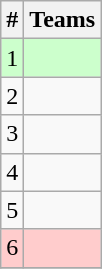<table class="wikitable">
<tr>
<th>#</th>
<th>Teams</th>
</tr>
<tr bgcolor=ccffcc>
<td>1</td>
<td></td>
</tr>
<tr>
<td>2</td>
<td></td>
</tr>
<tr>
<td>3</td>
<td></td>
</tr>
<tr>
<td>4</td>
<td></td>
</tr>
<tr>
<td>5</td>
<td></td>
</tr>
<tr bgcolor="#fcc">
<td>6</td>
<td></td>
</tr>
<tr>
</tr>
</table>
